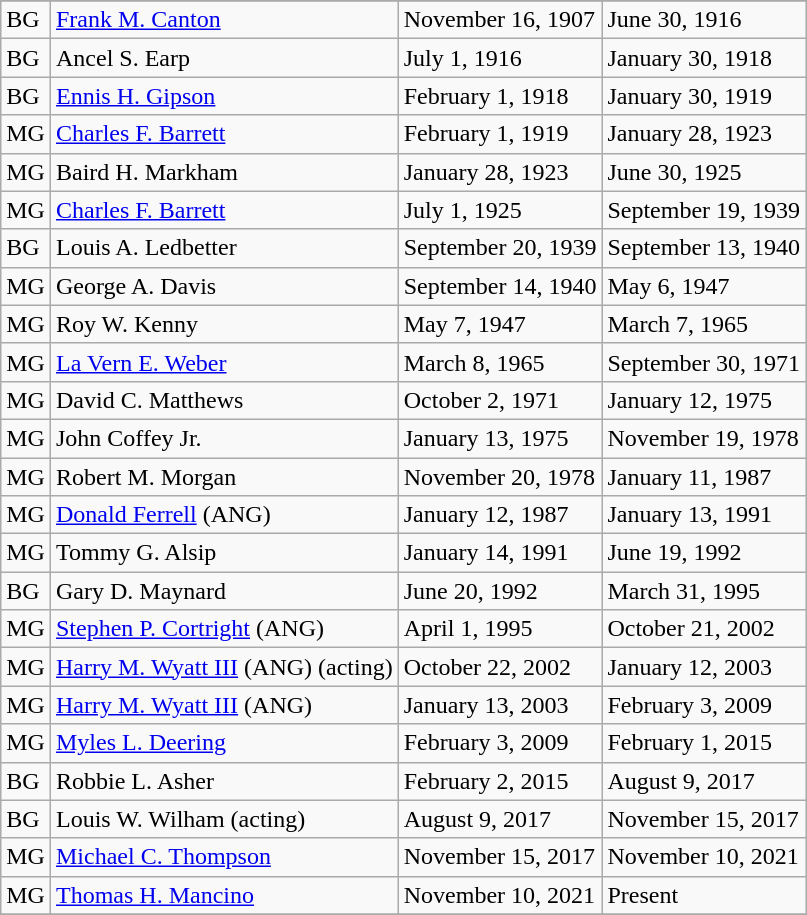<table class=wikitable>
<tr ! Rank !! Name !! In office !! Left office>
</tr>
<tr>
<td>BG</td>
<td><a href='#'>Frank M. Canton</a></td>
<td>November 16, 1907</td>
<td>June 30, 1916</td>
</tr>
<tr>
<td>BG</td>
<td>Ancel S. Earp</td>
<td>July 1, 1916</td>
<td>January 30, 1918</td>
</tr>
<tr>
<td>BG</td>
<td><a href='#'>Ennis H. Gipson</a></td>
<td>February 1, 1918</td>
<td>January 30, 1919</td>
</tr>
<tr>
<td>MG</td>
<td><a href='#'>Charles F. Barrett</a></td>
<td>February 1, 1919</td>
<td>January 28, 1923</td>
</tr>
<tr>
<td>MG</td>
<td>Baird H. Markham</td>
<td>January 28, 1923</td>
<td>June 30, 1925</td>
</tr>
<tr>
<td>MG</td>
<td><a href='#'>Charles F. Barrett</a></td>
<td>July 1, 1925</td>
<td>September 19, 1939</td>
</tr>
<tr>
<td>BG</td>
<td>Louis A. Ledbetter</td>
<td>September 20, 1939</td>
<td>September 13, 1940</td>
</tr>
<tr>
<td>MG</td>
<td>George A. Davis</td>
<td>September 14, 1940</td>
<td>May 6, 1947</td>
</tr>
<tr>
<td>MG</td>
<td>Roy W. Kenny</td>
<td>May 7, 1947</td>
<td>March 7, 1965</td>
</tr>
<tr>
<td>MG</td>
<td><a href='#'>La Vern E. Weber</a></td>
<td>March 8, 1965</td>
<td>September 30, 1971</td>
</tr>
<tr>
<td>MG</td>
<td>David C. Matthews</td>
<td>October 2, 1971</td>
<td>January 12, 1975</td>
</tr>
<tr>
<td>MG</td>
<td>John Coffey Jr.</td>
<td>January 13, 1975</td>
<td>November 19, 1978</td>
</tr>
<tr>
<td>MG</td>
<td>Robert M. Morgan</td>
<td>November 20, 1978</td>
<td>January 11, 1987</td>
</tr>
<tr>
<td>MG</td>
<td><a href='#'>Donald Ferrell</a> (ANG)</td>
<td>January 12, 1987</td>
<td>January 13, 1991</td>
</tr>
<tr>
<td>MG</td>
<td>Tommy G. Alsip</td>
<td>January 14, 1991</td>
<td>June 19, 1992</td>
</tr>
<tr>
<td>BG</td>
<td>Gary D. Maynard</td>
<td>June 20, 1992</td>
<td>March 31, 1995</td>
</tr>
<tr>
<td>MG</td>
<td><a href='#'>Stephen P. Cortright</a> (ANG)</td>
<td>April 1, 1995</td>
<td>October 21, 2002</td>
</tr>
<tr>
<td>MG</td>
<td><a href='#'>Harry M. Wyatt III</a> (ANG) (acting)</td>
<td>October 22, 2002</td>
<td>January 12, 2003</td>
</tr>
<tr>
<td>MG</td>
<td><a href='#'>Harry M. Wyatt III</a> (ANG)</td>
<td>January 13, 2003</td>
<td>February 3, 2009</td>
</tr>
<tr>
<td>MG</td>
<td><a href='#'>Myles L. Deering</a></td>
<td>February 3, 2009</td>
<td>February 1, 2015</td>
</tr>
<tr>
<td>BG</td>
<td>Robbie L. Asher</td>
<td>February 2, 2015</td>
<td>August 9, 2017</td>
</tr>
<tr>
<td>BG</td>
<td>Louis W. Wilham (acting)</td>
<td>August 9, 2017</td>
<td>November 15, 2017</td>
</tr>
<tr>
<td>MG</td>
<td><a href='#'>Michael C. Thompson</a></td>
<td>November 15, 2017</td>
<td>November 10, 2021</td>
</tr>
<tr>
<td>MG</td>
<td><a href='#'>Thomas H. Mancino</a></td>
<td>November 10, 2021</td>
<td>Present</td>
</tr>
<tr>
</tr>
</table>
